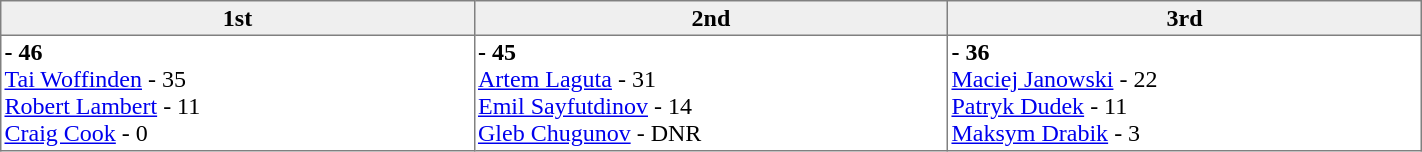<table border="1" cellpadding="2" cellspacing="0"  style="width:75%; border-collapse:collapse;">
<tr style="text-align:left; background:#efefef;">
<th width=15% align=center >1st</th>
<th width=15% align=center >2nd</th>
<th width=15% align=center >3rd</th>
</tr>
<tr align=left>
<td valign=top align=left ><strong> - 46</strong><br><a href='#'>Tai Woffinden</a> - 35<br><a href='#'>Robert Lambert</a> - 11<br><a href='#'>Craig Cook</a> - 0</td>
<td valign=top align=left ><strong> - 45</strong><br><a href='#'>Artem Laguta</a> - 31<br><a href='#'>Emil Sayfutdinov</a> - 14<br><a href='#'>Gleb Chugunov</a> - DNR</td>
<td valign=top align=left ><strong> - 36</strong><br><a href='#'>Maciej Janowski</a> - 22<br><a href='#'>Patryk Dudek</a> - 11<br><a href='#'>Maksym Drabik</a> - 3</td>
</tr>
</table>
